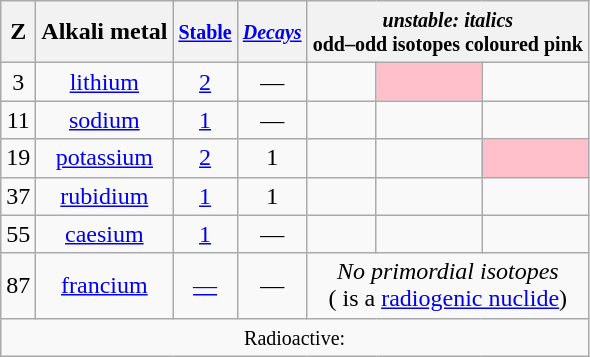<table class="sortable wikitable" style="text-align:center;">
<tr>
<th>Z<br></th>
<th>Alkali metal<br></th>
<th><small><a href='#'>Stable</a></small><br></th>
<th><small><em><a href='#'>Decays</a></em></small><br></th>
<th class="unsortable" colspan="3"><small><em>unstable: italics</em><div>odd–odd isotopes coloured pink</div></small></th>
</tr>
<tr>
<td>3</td>
<td><a href='#'>lithium</a></td>
<td><a href='#'>2</a></td>
<td>—</td>
<td></td>
<td style="background:pink;"></td>
<td> </td>
</tr>
<tr>
<td>11</td>
<td><a href='#'>sodium</a></td>
<td><a href='#'>1</a></td>
<td>—</td>
<td></td>
<td> </td>
<td> </td>
</tr>
<tr>
<td>19</td>
<td><a href='#'>potassium</a></td>
<td><a href='#'>2</a></td>
<td>1</td>
<td></td>
<td></td>
<td style="background:pink;"><em></em></td>
</tr>
<tr>
<td>37</td>
<td><a href='#'>rubidium</a></td>
<td><a href='#'>1</a></td>
<td>1</td>
<td></td>
<td><em></em></td>
<td> </td>
</tr>
<tr>
<td>55</td>
<td><a href='#'>caesium</a></td>
<td><a href='#'>1</a></td>
<td>—</td>
<td></td>
<td> </td>
<td> </td>
</tr>
<tr>
<td>87</td>
<td><a href='#'>francium</a></td>
<td><a href='#'>—</a></td>
<td>—</td>
<td colspan="3"><em>No primordial isotopes</em><br>(<em></em> is a <a href='#'>radiogenic nuclide</a>)</td>
</tr>
<tr>
<td colspan="7"><small>Radioactive:   </small></td>
</tr>
</table>
